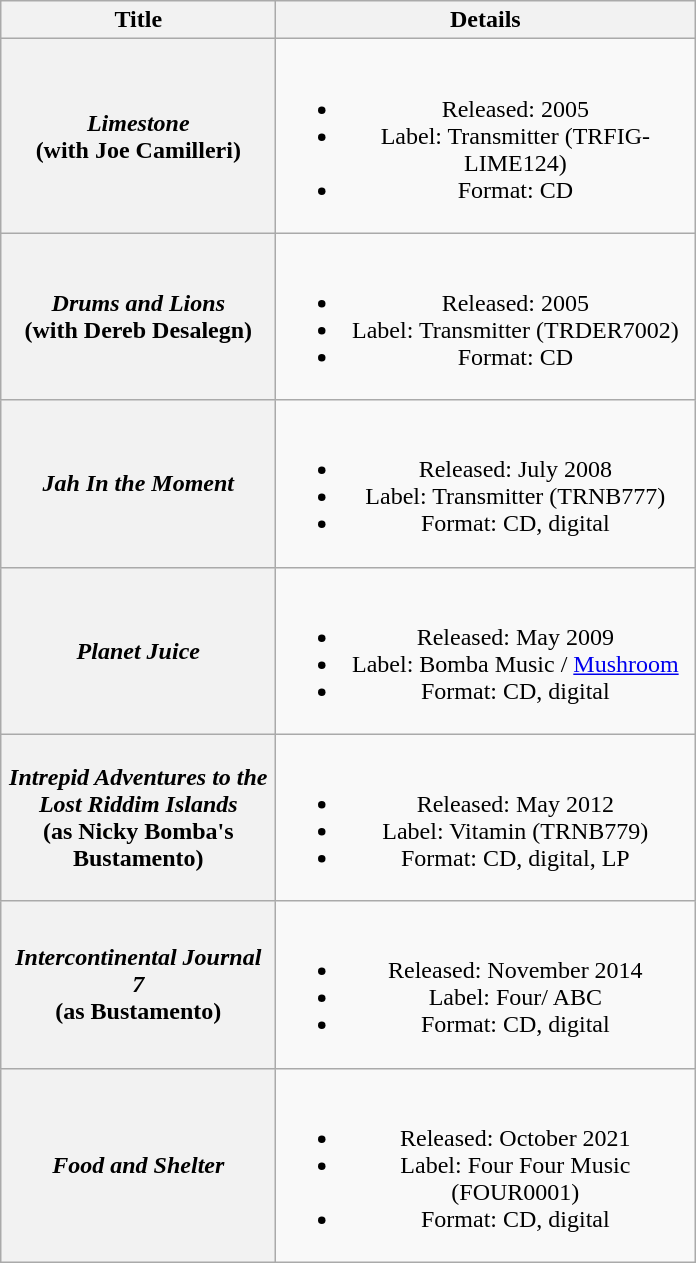<table class="wikitable plainrowheaders" style="text-align:center;" border="1">
<tr>
<th scope="col" style="width:11em;">Title</th>
<th scope="col" style="width:17em;">Details</th>
</tr>
<tr>
<th scope="row"><em>Limestone</em> <br> (with Joe Camilleri)</th>
<td><br><ul><li>Released: 2005</li><li>Label: Transmitter (TRFIG-LIME124)</li><li>Format: CD</li></ul></td>
</tr>
<tr>
<th scope="row"><em>Drums and Lions</em> <br> (with Dereb Desalegn)</th>
<td><br><ul><li>Released: 2005</li><li>Label: Transmitter (TRDER7002)</li><li>Format: CD</li></ul></td>
</tr>
<tr>
<th scope="row"><em>Jah In the Moment</em></th>
<td><br><ul><li>Released: July 2008</li><li>Label: Transmitter (TRNB777)</li><li>Format: CD, digital</li></ul></td>
</tr>
<tr>
<th scope="row"><em>Planet Juice</em></th>
<td><br><ul><li>Released: May 2009</li><li>Label: Bomba Music / <a href='#'>Mushroom</a></li><li>Format: CD, digital</li></ul></td>
</tr>
<tr>
<th scope="row"><em>Intrepid Adventures to the Lost Riddim Islands</em> <br>(as Nicky Bomba's Bustamento)</th>
<td><br><ul><li>Released: May 2012</li><li>Label: Vitamin (TRNB779)</li><li>Format: CD, digital, LP</li></ul></td>
</tr>
<tr>
<th scope="row"><em>Intercontinental Journal 7</em> <br>(as Bustamento)</th>
<td><br><ul><li>Released: November 2014</li><li>Label: Four/ ABC</li><li>Format: CD, digital</li></ul></td>
</tr>
<tr>
<th scope="row"><em>Food and Shelter</em></th>
<td><br><ul><li>Released: October 2021</li><li>Label: Four Four Music (FOUR0001)</li><li>Format: CD, digital</li></ul></td>
</tr>
</table>
